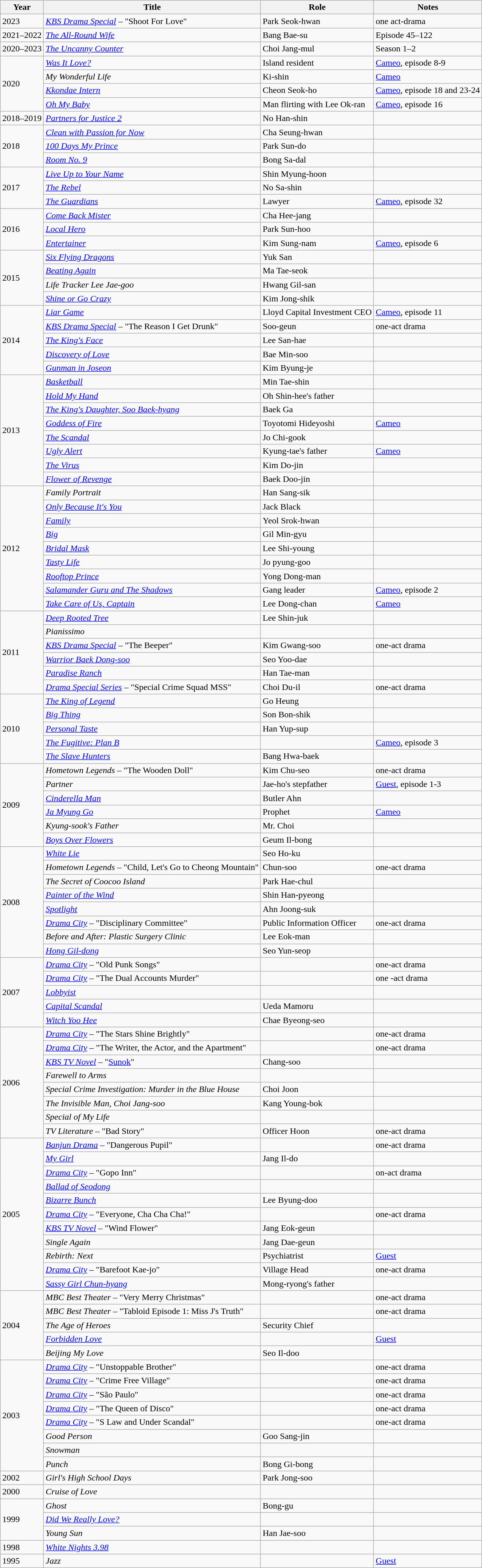<table class="wikitable sortable">
<tr>
<th>Year</th>
<th>Title</th>
<th>Role</th>
<th>Notes</th>
</tr>
<tr>
<td>2023</td>
<td><em><a href='#'>KBS Drama Special</a></em> – "Shoot For Love"</td>
<td>Park Seok-hwan</td>
<td>one act-drama</td>
</tr>
<tr>
<td>2021–2022</td>
<td><em><a href='#'>The All-Round Wife</a></em></td>
<td>Bang Bae-su</td>
<td>Episode 45–122</td>
</tr>
<tr>
<td>2020–2023</td>
<td><em><a href='#'>The Uncanny Counter</a></em></td>
<td>Choi Jang-mul</td>
<td>Season 1–2</td>
</tr>
<tr>
<td rowspan=4>2020</td>
<td><em><a href='#'>Was It Love?</a></em></td>
<td>Island resident</td>
<td><a href='#'>Cameo</a>, episode 8-9</td>
</tr>
<tr>
<td><em>My Wonderful Life</em></td>
<td>Ki-shin</td>
<td><a href='#'>Cameo</a></td>
</tr>
<tr>
<td><em><a href='#'>Kkondae Intern</a></em></td>
<td>Cheon Seok-ho</td>
<td><a href='#'>Cameo</a>, episode 18 and 23-24</td>
</tr>
<tr>
<td><em><a href='#'>Oh My Baby</a></em></td>
<td>Man flirting with Lee Ok-ran</td>
<td><a href='#'>Cameo</a>, episode 16</td>
</tr>
<tr>
<td>2018–2019</td>
<td><em><a href='#'>Partners for Justice 2</a></em></td>
<td>No Han-shin</td>
<td></td>
</tr>
<tr>
<td rowspan=3>2018</td>
<td><em><a href='#'>Clean with Passion for Now</a></em></td>
<td>Cha Seung-hwan</td>
<td></td>
</tr>
<tr>
<td><em><a href='#'>100 Days My Prince</a></em></td>
<td>Park Sun-do</td>
<td></td>
</tr>
<tr>
<td><em><a href='#'>Room No. 9</a></em></td>
<td>Bong Sa-dal</td>
<td></td>
</tr>
<tr>
<td rowspan=3>2017</td>
<td><em><a href='#'>Live Up to Your Name</a></em></td>
<td>Shin Myung-hoon</td>
<td></td>
</tr>
<tr>
<td><em><a href='#'>The Rebel</a></em></td>
<td>No Sa-shin</td>
<td></td>
</tr>
<tr>
<td><em><a href='#'>The Guardians</a></em></td>
<td>Lawyer</td>
<td><a href='#'>Cameo</a>, episode 32</td>
</tr>
<tr>
<td rowspan=3>2016</td>
<td><em><a href='#'>Come Back Mister</a></em></td>
<td>Cha Hee-jang</td>
<td></td>
</tr>
<tr>
<td><em><a href='#'>Local Hero</a></em></td>
<td>Park Sun-hoo</td>
<td></td>
</tr>
<tr>
<td><em><a href='#'>Entertainer</a></em></td>
<td>Kim Sung-nam</td>
<td><a href='#'>Cameo</a>, episode 6</td>
</tr>
<tr>
<td rowspan=4>2015</td>
<td><em><a href='#'>Six Flying Dragons</a></em></td>
<td>Yuk San</td>
<td></td>
</tr>
<tr>
<td><em><a href='#'>Beating Again</a></em></td>
<td>Ma Tae-seok</td>
<td></td>
</tr>
<tr>
<td><em>Life Tracker Lee Jae-goo</em></td>
<td>Hwang Gil-san</td>
<td></td>
</tr>
<tr>
<td><em><a href='#'>Shine or Go Crazy</a></em></td>
<td>Kim Jong-shik</td>
<td></td>
</tr>
<tr>
<td rowspan=5>2014</td>
<td><em><a href='#'>Liar Game</a></em></td>
<td>Lloyd Capital Investment CEO</td>
<td><a href='#'>Cameo</a>, episode 11</td>
</tr>
<tr>
<td><em><a href='#'>KBS Drama Special</a></em> – "The Reason I Get Drunk"</td>
<td>Soo-geun</td>
<td>one-act drama</td>
</tr>
<tr>
<td><em><a href='#'>The King's Face</a></em></td>
<td>Lee San-hae</td>
<td></td>
</tr>
<tr>
<td><em><a href='#'>Discovery of Love</a></em></td>
<td>Bae Min-soo</td>
<td></td>
</tr>
<tr>
<td><em><a href='#'>Gunman in Joseon</a></em></td>
<td>Kim Byung-je</td>
<td></td>
</tr>
<tr>
<td rowspan=8>2013</td>
<td><em><a href='#'>Basketball</a></em></td>
<td>Min Tae-shin</td>
<td></td>
</tr>
<tr>
<td><em><a href='#'>Hold My Hand</a></em></td>
<td>Oh Shin-hee's father</td>
<td></td>
</tr>
<tr>
<td><em><a href='#'>The King's Daughter, Soo Baek-hyang</a></em></td>
<td>Baek Ga</td>
<td></td>
</tr>
<tr>
<td><em><a href='#'>Goddess of Fire</a></em></td>
<td>Toyotomi Hideyoshi</td>
<td><a href='#'>Cameo</a></td>
</tr>
<tr>
<td><em><a href='#'>The Scandal</a></em></td>
<td>Jo Chi-gook</td>
<td></td>
</tr>
<tr>
<td><em><a href='#'>Ugly Alert</a></em></td>
<td>Kyung-tae's father</td>
<td><a href='#'>Cameo</a></td>
</tr>
<tr>
<td><em><a href='#'>The Virus</a></em></td>
<td>Kim Do-jin</td>
<td></td>
</tr>
<tr>
<td><em><a href='#'>Flower of Revenge</a></em></td>
<td>Baek Doo-jin</td>
<td></td>
</tr>
<tr>
<td rowspan=9>2012</td>
<td><em>Family Portrait</em></td>
<td>Han Sang-sik</td>
<td></td>
</tr>
<tr>
<td><em><a href='#'>Only Because It's You</a></em></td>
<td>Jack Black</td>
<td></td>
</tr>
<tr>
<td><em><a href='#'>Family</a></em></td>
<td>Yeol Srok-hwan</td>
<td></td>
</tr>
<tr>
<td><em><a href='#'>Big</a></em></td>
<td>Gil Min-gyu</td>
<td></td>
</tr>
<tr>
<td><em><a href='#'>Bridal Mask</a></em></td>
<td>Lee Shi-young</td>
<td></td>
</tr>
<tr>
<td><em><a href='#'>Tasty Life</a></em></td>
<td>Jo pyung-goo</td>
<td></td>
</tr>
<tr>
<td><em><a href='#'>Rooftop Prince</a></em></td>
<td>Yong Dong-man</td>
<td></td>
</tr>
<tr>
<td><em><a href='#'>Salamander Guru and The Shadows</a></em></td>
<td>Gang leader</td>
<td><a href='#'>Cameo</a>, episode 2</td>
</tr>
<tr>
<td><em><a href='#'>Take Care of Us, Captain</a></em></td>
<td>Lee Dong-chan</td>
<td><a href='#'>Cameo</a></td>
</tr>
<tr>
<td rowspan=6>2011</td>
<td><em><a href='#'>Deep Rooted Tree</a></em></td>
<td>Lee Shin-juk</td>
<td></td>
</tr>
<tr>
<td><em>Pianissimo</em></td>
<td></td>
<td></td>
</tr>
<tr>
<td><em><a href='#'>KBS Drama Special</a></em> – "The Beeper"</td>
<td>Kim Gwang-soo</td>
<td>one-act drama</td>
</tr>
<tr>
<td><em><a href='#'>Warrior Baek Dong-soo</a></em></td>
<td>Seo Yoo-dae</td>
<td></td>
</tr>
<tr>
<td><em><a href='#'>Paradise Ranch</a></em></td>
<td>Han Tae-man</td>
<td></td>
</tr>
<tr>
<td><em><a href='#'>Drama Special Series</a></em> – "Special Crime Squad MSS"</td>
<td>Choi Du-il</td>
<td>one-act drama</td>
</tr>
<tr>
<td rowspan=5>2010</td>
<td><em><a href='#'>The King of Legend</a></em></td>
<td>Go Heung</td>
<td></td>
</tr>
<tr>
<td><em><a href='#'>Big Thing</a></em></td>
<td>Son Bon-shik</td>
<td></td>
</tr>
<tr>
<td><em><a href='#'>Personal Taste</a></em></td>
<td>Han Yup-sup</td>
<td></td>
</tr>
<tr>
<td><em><a href='#'>The Fugitive: Plan B</a></em></td>
<td></td>
<td><a href='#'>Cameo</a>, episode 3</td>
</tr>
<tr>
<td><em><a href='#'>The Slave Hunters</a></em></td>
<td>Bang Hwa-baek</td>
<td></td>
</tr>
<tr>
<td rowspan=6>2009</td>
<td><em>Hometown Legends</em> – "The Wooden Doll"</td>
<td>Kim Chu-seo</td>
<td>one-act drama</td>
</tr>
<tr>
<td><em>Partner</em></td>
<td>Jae-ho's stepfather</td>
<td><a href='#'>Guest</a>, episode 1-3</td>
</tr>
<tr>
<td><em><a href='#'>Cinderella Man</a></em></td>
<td>Butler Ahn</td>
<td></td>
</tr>
<tr>
<td><em><a href='#'>Ja Myung Go</a></em></td>
<td>Prophet</td>
<td><a href='#'>Cameo</a></td>
</tr>
<tr>
<td><em>Kyung-sook's Father</em></td>
<td>Mr. Choi</td>
<td></td>
</tr>
<tr>
<td><em><a href='#'>Boys Over Flowers</a></em></td>
<td>Geum Il-bong</td>
<td></td>
</tr>
<tr>
<td rowspan=8>2008</td>
<td><em><a href='#'>White Lie</a></em></td>
<td>Seo Ho-ku</td>
<td></td>
</tr>
<tr>
<td><em>Hometown Legends</em> – "Child, Let's Go to Cheong Mountain"</td>
<td>Chun-soo</td>
<td>one-act drama</td>
</tr>
<tr>
<td><em>The Secret of Coocoo Island</em></td>
<td>Park Hae-chul</td>
<td></td>
</tr>
<tr>
<td><em><a href='#'>Painter of the Wind</a></em></td>
<td>Shin Han-pyeong</td>
<td></td>
</tr>
<tr>
<td><em><a href='#'>Spotlight</a></em></td>
<td>Ahn Joong-suk</td>
<td></td>
</tr>
<tr>
<td><em><a href='#'>Drama City</a></em> – "Disciplinary Committee"</td>
<td>Public Information Officer</td>
<td>one-act drama</td>
</tr>
<tr>
<td><em>Before and After: Plastic Surgery Clinic</em></td>
<td>Lee Eok-man</td>
<td></td>
</tr>
<tr>
<td><em><a href='#'>Hong Gil-dong</a></em></td>
<td>Seo Yun-seop</td>
<td></td>
</tr>
<tr>
<td rowspan=5>2007</td>
<td><em><a href='#'>Drama City</a></em> – "Old Punk Songs"</td>
<td></td>
<td>one-act drama</td>
</tr>
<tr>
<td><em><a href='#'>Drama City</a></em> – "The Dual Accounts Murder"</td>
<td></td>
<td>one -act drama</td>
</tr>
<tr>
<td><em><a href='#'>Lobbyist</a></em></td>
<td></td>
<td></td>
</tr>
<tr>
<td><em><a href='#'>Capital Scandal</a></em></td>
<td>Ueda Mamoru</td>
<td></td>
</tr>
<tr>
<td><em><a href='#'>Witch Yoo Hee</a></em></td>
<td>Chae Byeong-seo</td>
<td></td>
</tr>
<tr>
<td rowspan=8>2006</td>
<td><em><a href='#'>Drama City</a></em> – "The Stars Shine Brightly"</td>
<td></td>
<td>one-act drama</td>
</tr>
<tr>
<td><em><a href='#'>Drama City</a></em> – "The Writer, the Actor, and the Apartment"</td>
<td></td>
<td>one-act drama</td>
</tr>
<tr>
<td><em><a href='#'>KBS TV Novel</a></em> – "<a href='#'>Sunok</a>"</td>
<td>Chang-soo</td>
<td></td>
</tr>
<tr>
<td><em>Farewell to Arms</em></td>
<td></td>
<td></td>
</tr>
<tr>
<td><em>Special Crime Investigation: Murder in the Blue House</em></td>
<td>Choi Joon</td>
<td></td>
</tr>
<tr>
<td><em>The Invisible Man, Choi Jang-soo</em></td>
<td>Kang Young-bok</td>
<td></td>
</tr>
<tr>
<td><em>Special of My Life</em></td>
<td></td>
<td></td>
</tr>
<tr>
<td><em>TV Literature</em> – "Bad Story"</td>
<td>Officer Hoon</td>
<td>one-act drama</td>
</tr>
<tr>
<td rowspan=11>2005</td>
<td><em><a href='#'>Banjun Drama</a></em> – "Dangerous Pupil"</td>
<td></td>
<td>one-act drama</td>
</tr>
<tr>
<td><em><a href='#'>My Girl</a></em></td>
<td>Jang Il-do</td>
<td></td>
</tr>
<tr>
<td><em><a href='#'>Drama City</a></em> – "Gopo Inn"</td>
<td></td>
<td>on-act drama</td>
</tr>
<tr>
<td><em><a href='#'>Ballad of Seodong</a></em></td>
<td></td>
<td></td>
</tr>
<tr>
<td><em><a href='#'>Bizarre Bunch</a></em></td>
<td>Lee Byung-doo</td>
<td></td>
</tr>
<tr>
<td><em><a href='#'>Drama City</a></em> – "Everyone, Cha Cha Cha!"</td>
<td></td>
<td>one-act drama</td>
</tr>
<tr>
<td><em><a href='#'>KBS TV Novel</a></em> – "Wind Flower"</td>
<td>Jang Eok-geun</td>
<td></td>
</tr>
<tr>
<td><em>Single Again</em></td>
<td>Jang Dae-geun</td>
<td></td>
</tr>
<tr>
<td><em>Rebirth: Next</em></td>
<td>Psychiatrist</td>
<td><a href='#'>Guest</a></td>
</tr>
<tr>
<td><em><a href='#'>Drama City</a></em> – "Barefoot Kae-jo"</td>
<td>Village Head</td>
<td>one-act drama</td>
</tr>
<tr>
<td><em><a href='#'>Sassy Girl Chun-hyang</a></em></td>
<td>Mong-ryong's father</td>
<td></td>
</tr>
<tr>
<td rowspan=5>2004</td>
<td><em>MBC Best Theater</em> – "Very Merry Christmas"</td>
<td></td>
<td>one-act drama</td>
</tr>
<tr>
<td><em>MBC Best Theater</em> – "Tabloid Episode 1: Miss J's Truth"</td>
<td></td>
<td>one-act drama</td>
</tr>
<tr>
<td><em>The Age of Heroes</em></td>
<td>Security Chief</td>
<td></td>
</tr>
<tr>
<td><em><a href='#'>Forbidden Love</a></em></td>
<td></td>
<td><a href='#'>Guest</a></td>
</tr>
<tr>
<td><em>Beijing My Love</em></td>
<td>Seo Il-doo</td>
<td></td>
</tr>
<tr>
<td rowspan=8>2003</td>
<td><em><a href='#'>Drama City</a></em> – "Unstoppable Brother"</td>
<td></td>
<td>one-act drama</td>
</tr>
<tr>
<td><em><a href='#'>Drama City</a></em> – "Crime Free Village"</td>
<td></td>
<td>one-act drama</td>
</tr>
<tr>
<td><em><a href='#'>Drama City</a></em> – "São Paulo"</td>
<td></td>
<td>one-act drama</td>
</tr>
<tr>
<td><em><a href='#'>Drama City</a></em> – "The Queen of Disco"</td>
<td></td>
<td>one-act drama</td>
</tr>
<tr>
<td><em><a href='#'>Drama City</a></em> – "S Law and Under Scandal"</td>
<td></td>
<td>one-act drama</td>
</tr>
<tr>
<td><em>Good Person</em></td>
<td>Goo Sang-jin</td>
<td></td>
</tr>
<tr>
<td><em>Snowman</em></td>
<td></td>
<td></td>
</tr>
<tr>
<td><em>Punch</em></td>
<td>Bong Gi-bong</td>
<td></td>
</tr>
<tr>
<td>2002</td>
<td><em>Girl's High School Days</em></td>
<td>Park Jong-soo</td>
<td></td>
</tr>
<tr>
<td>2000</td>
<td><em>Cruise of Love</em></td>
<td></td>
<td></td>
</tr>
<tr>
<td rowspan=3>1999</td>
<td><em>Ghost</em></td>
<td>Bong-gu</td>
<td></td>
</tr>
<tr>
<td><em><a href='#'>Did We Really Love?</a></em></td>
<td></td>
<td></td>
</tr>
<tr>
<td><em>Young Sun</em></td>
<td>Han Jae-soo</td>
<td></td>
</tr>
<tr>
<td>1998</td>
<td><em><a href='#'>White Nights 3.98</a></em></td>
<td></td>
<td></td>
</tr>
<tr>
<td>1995</td>
<td><em>Jazz</em></td>
<td></td>
<td><a href='#'>Guest</a></td>
</tr>
</table>
